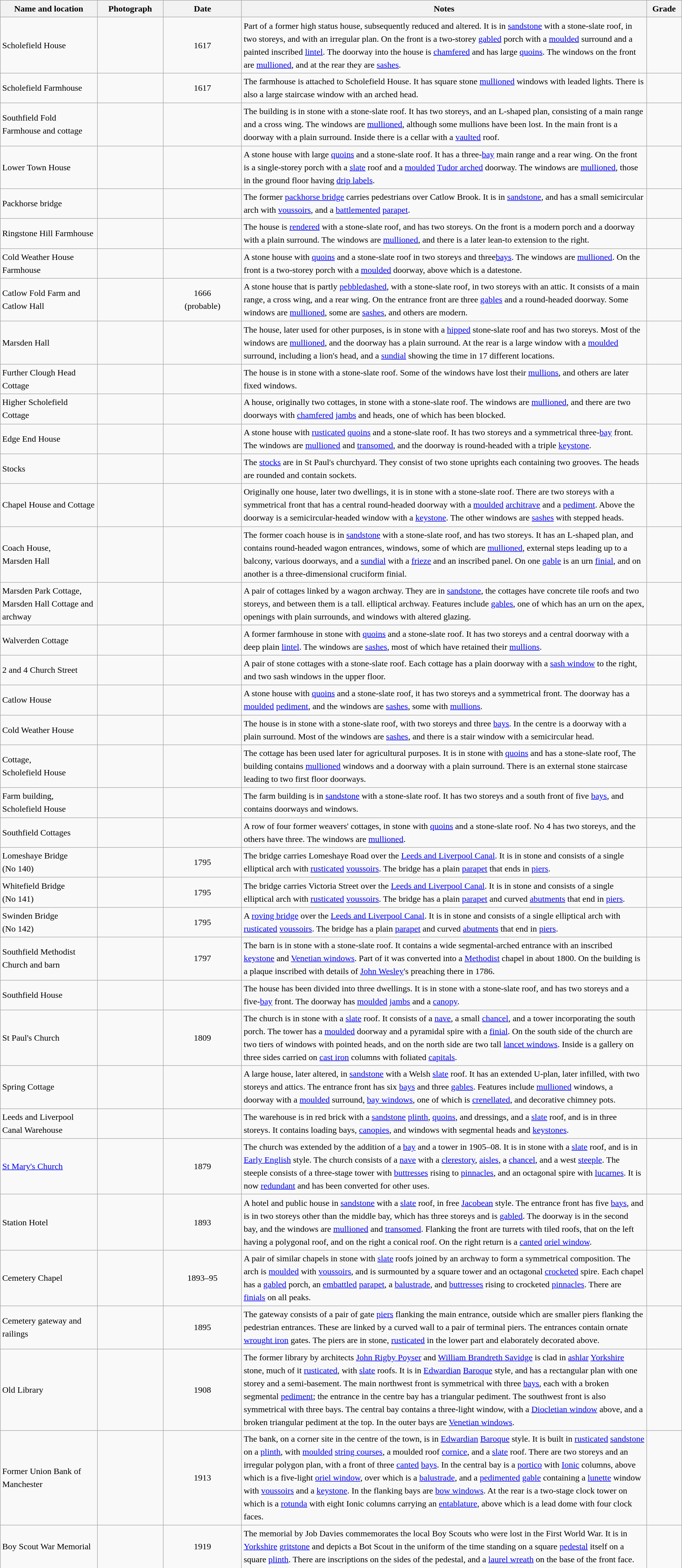<table class="wikitable sortable plainrowheaders" style="width:100%;border:0px;text-align:left;line-height:150%;">
<tr>
<th scope="col"  style="width:150px">Name and location</th>
<th scope="col"  style="width:100px" class="unsortable">Photograph</th>
<th scope="col"  style="width:120px">Date</th>
<th scope="col"  style="width:650px" class="unsortable">Notes</th>
<th scope="col"  style="width:50px">Grade</th>
</tr>
<tr>
<td>Scholefield House<br><small></small></td>
<td></td>
<td align="center">1617</td>
<td>Part of a former high status house, subsequently reduced and altered.  It is in <a href='#'>sandstone</a> with a stone-slate roof, in two storeys, and with an irregular plan.  On the front is a two-storey <a href='#'>gabled</a> porch with a <a href='#'>moulded</a> surround and a painted inscribed <a href='#'>lintel</a>.  The doorway into the house is <a href='#'>chamfered</a> and has large <a href='#'>quoins</a>.  The windows on the front are <a href='#'>mullioned</a>, and at the rear they are <a href='#'>sashes</a>.</td>
<td align="center" ></td>
</tr>
<tr>
<td>Scholefield Farmhouse<br><small></small></td>
<td></td>
<td align="center">1617</td>
<td>The farmhouse is attached to Scholefield House.  It has square stone <a href='#'>mullioned</a> windows with leaded lights.  There is also a large staircase window with an arched head.</td>
<td align="center" ></td>
</tr>
<tr>
<td>Southfield Fold Farmhouse and cottage<br><small></small></td>
<td></td>
<td align="center"></td>
<td>The building is in stone with a stone-slate roof.  It has two storeys, and an L-shaped plan, consisting of a main range and a cross wing.  The windows are <a href='#'>mullioned</a>, although some mullions have been lost.  In the main front is a doorway with a plain surround.  Inside there is a cellar with a <a href='#'>vaulted</a> roof.</td>
<td align="center" ></td>
</tr>
<tr>
<td>Lower Town House<br><small></small></td>
<td></td>
<td align="center"></td>
<td>A stone house with large <a href='#'>quoins</a> and a stone-slate roof.  It has a three-<a href='#'>bay</a> main range and a rear wing.  On the front is a single-storey porch with a <a href='#'>slate</a> roof and a <a href='#'>moulded</a> <a href='#'>Tudor arched</a> doorway.  The windows are <a href='#'>mullioned</a>, those in the ground floor having <a href='#'>drip labels</a>.</td>
<td align="center" ></td>
</tr>
<tr>
<td>Packhorse bridge<br><small></small></td>
<td></td>
<td align="center"></td>
<td>The former <a href='#'>packhorse bridge</a> carries pedestrians over Catlow Brook.  It is in <a href='#'>sandstone</a>, and has a small semicircular arch with <a href='#'>voussoirs</a>, and a <a href='#'>battlemented</a> <a href='#'>parapet</a>.</td>
<td align="center" ></td>
</tr>
<tr>
<td>Ringstone Hill Farmhouse<br><small></small></td>
<td></td>
<td align="center"></td>
<td>The house is <a href='#'>rendered</a> with a stone-slate roof, and has two storeys.  On the front is a modern porch and a doorway with a plain surround.  The windows are <a href='#'>mullioned</a>, and there is a later lean-to extension to the right.</td>
<td align="center" ></td>
</tr>
<tr>
<td>Cold Weather House Farmhouse<br><small></small></td>
<td></td>
<td align="center"></td>
<td>A stone house with <a href='#'>quoins</a> and a stone-slate roof in two storeys and three<a href='#'>bays</a>.  The windows are <a href='#'>mullioned</a>.  On the front is a two-storey porch with a <a href='#'>moulded</a> doorway, above which is a datestone.</td>
<td align="center" ></td>
</tr>
<tr>
<td>Catlow Fold Farm and Catlow Hall<br><small></small></td>
<td></td>
<td align="center">1666<br>(probable)</td>
<td>A stone house that is partly <a href='#'>pebbledashed</a>, with a stone-slate roof, in two storeys with an attic.  It consists of a main range, a cross wing, and a rear wing.  On the entrance front are three <a href='#'>gables</a> and a round-headed doorway.  Some windows are <a href='#'>mullioned</a>, some are <a href='#'>sashes</a>, and others are modern.</td>
<td align="center" ></td>
</tr>
<tr>
<td>Marsden Hall<br><small></small></td>
<td></td>
<td align="center"></td>
<td>The house, later used for other purposes, is in stone with a <a href='#'>hipped</a> stone-slate roof and has two storeys.  Most of the windows are <a href='#'>mullioned</a>, and the doorway has a plain surround.  At the rear is a large window with a <a href='#'>moulded</a> surround, including a lion's head, and a <a href='#'>sundial</a> showing the time in 17 different locations.</td>
<td align="center" ></td>
</tr>
<tr>
<td>Further Clough Head Cottage<br><small></small></td>
<td></td>
<td align="center"></td>
<td>The house is in stone with a stone-slate roof.  Some of the windows have lost their <a href='#'>mullions</a>, and others are later fixed windows.</td>
<td align="center" ></td>
</tr>
<tr>
<td>Higher Scholefield Cottage<br><small></small></td>
<td></td>
<td align="center"></td>
<td>A house, originally two cottages, in stone with a stone-slate roof.  The windows are <a href='#'>mullioned</a>, and there are two doorways with <a href='#'>chamfered</a> <a href='#'>jambs</a> and heads, one of which has been blocked.</td>
<td align="center" ></td>
</tr>
<tr>
<td>Edge End House<br><small></small></td>
<td></td>
<td align="center"></td>
<td>A stone house with <a href='#'>rusticated</a> <a href='#'>quoins</a> and a stone-slate roof.  It has two storeys and a symmetrical three-<a href='#'>bay</a> front.  The windows are <a href='#'>mullioned</a> and <a href='#'>transomed</a>, and the doorway is round-headed with a triple <a href='#'>keystone</a>.</td>
<td align="center" ></td>
</tr>
<tr>
<td>Stocks<br><small></small></td>
<td></td>
<td align="center"></td>
<td>The <a href='#'>stocks</a> are in St Paul's churchyard.  They consist of two stone uprights each containing two grooves.  The heads are rounded and contain sockets.</td>
<td align="center" ></td>
</tr>
<tr>
<td>Chapel House and Cottage<br><small></small></td>
<td></td>
<td align="center"></td>
<td>Originally one house, later two dwellings, it is in stone with a stone-slate roof.  There are two storeys with a symmetrical front that has a central round-headed doorway with a <a href='#'>moulded</a> <a href='#'>architrave</a> and a <a href='#'>pediment</a>.  Above the doorway is a semicircular-headed window with a <a href='#'>keystone</a>.  The other windows are <a href='#'>sashes</a> with stepped heads.</td>
<td align="center" ></td>
</tr>
<tr>
<td>Coach House,<br>Marsden Hall<br><small></small></td>
<td></td>
<td align="center"></td>
<td>The former coach house is in <a href='#'>sandstone</a> with a stone-slate roof, and has two storeys.  It has an L-shaped plan, and contains round-headed wagon entrances, windows, some of which are <a href='#'>mullioned</a>, external steps leading up to a balcony, various doorways, and a <a href='#'>sundial</a> with a <a href='#'>frieze</a> and an inscribed panel.  On one <a href='#'>gable</a> is an urn <a href='#'>finial</a>, and on another is a three-dimensional cruciform finial.</td>
<td align="center" ></td>
</tr>
<tr>
<td>Marsden Park Cottage, Marsden Hall Cottage and archway<br><small></small></td>
<td></td>
<td align="center"></td>
<td>A pair of cottages linked by a wagon archway.  They are in <a href='#'>sandstone</a>, the cottages have concrete tile roofs and two storeys, and between them is a tall. elliptical archway.  Features include <a href='#'>gables</a>, one of which has an urn on the apex, openings with plain surrounds, and windows with altered glazing.</td>
<td align="center" ></td>
</tr>
<tr>
<td>Walverden Cottage<br><small></small></td>
<td></td>
<td align="center"></td>
<td>A former farmhouse in stone with <a href='#'>quoins</a> and a stone-slate roof.  It has two storeys and a central doorway with a deep plain <a href='#'>lintel</a>.  The windows are <a href='#'>sashes</a>, most of which have retained their <a href='#'>mullions</a>.</td>
<td align="center" ></td>
</tr>
<tr>
<td>2 and 4 Church Street<br><small></small></td>
<td></td>
<td align="center"></td>
<td>A pair of stone cottages with a stone-slate roof.  Each cottage has a plain doorway with a <a href='#'>sash window</a> to the right, and two sash windows in the upper floor.</td>
<td align="center" ></td>
</tr>
<tr>
<td>Catlow House<br><small></small></td>
<td></td>
<td align="center"></td>
<td>A stone house with <a href='#'>quoins</a> and a stone-slate roof, it has two storeys and a symmetrical front.  The doorway has a <a href='#'>moulded</a> <a href='#'>pediment</a>, and the windows are <a href='#'>sashes</a>, some with <a href='#'>mullions</a>.</td>
<td align="center" ></td>
</tr>
<tr>
<td>Cold Weather House<br><small></small></td>
<td></td>
<td align="center"></td>
<td>The house is in stone with a stone-slate roof, with two storeys and three <a href='#'>bays</a>.  In the centre is a doorway with a plain surround.  Most of the windows are <a href='#'>sashes</a>, and there is a stair window with a semicircular head.</td>
<td align="center" ></td>
</tr>
<tr>
<td>Cottage,<br>Scholefield House<br><small></small></td>
<td></td>
<td align="center"></td>
<td>The cottage has been used later for agricultural purposes.  It is in stone with <a href='#'>quoins</a> and has a stone-slate roof,  The building contains <a href='#'>mullioned</a> windows and a doorway with a plain surround.  There is an external stone staircase leading to two first floor doorways.</td>
<td align="center" ></td>
</tr>
<tr>
<td>Farm building,<br>Scholefield House<br><small></small></td>
<td></td>
<td align="center"></td>
<td>The farm building is in <a href='#'>sandstone</a> with a stone-slate roof.  It has two storeys and a south front of five <a href='#'>bays</a>, and contains doorways and windows.</td>
<td align="center" ></td>
</tr>
<tr>
<td>Southfield Cottages<br><small></small></td>
<td></td>
<td align="center"></td>
<td>A row of four former weavers' cottages, in stone with <a href='#'>quoins</a> and a stone-slate roof.  No 4 has two storeys, and the others have three.  The windows are <a href='#'>mullioned</a>.</td>
<td align="center" ></td>
</tr>
<tr>
<td>Lomeshaye Bridge<br>(No 140)<br><small></small></td>
<td></td>
<td align="center">1795</td>
<td>The bridge carries Lomeshaye Road over the <a href='#'>Leeds and Liverpool Canal</a>.  It is in stone and consists of a single elliptical arch with <a href='#'>rusticated</a> <a href='#'>voussoirs</a>.  The bridge has a plain <a href='#'>parapet</a> that ends in <a href='#'>piers</a>.</td>
<td align="center" ></td>
</tr>
<tr>
<td>Whitefield Bridge<br>(No 141)<br><small></small></td>
<td></td>
<td align="center">1795</td>
<td>The bridge carries Victoria Street over the <a href='#'>Leeds and Liverpool Canal</a>.  It is in stone and consists of a single elliptical arch with <a href='#'>rusticated</a> <a href='#'>voussoirs</a>.  The bridge has a plain <a href='#'>parapet</a> and curved <a href='#'>abutments</a> that end in <a href='#'>piers</a>.</td>
<td align="center" ></td>
</tr>
<tr>
<td>Swinden Bridge<br>(No 142)<br><small></small></td>
<td></td>
<td align="center">1795</td>
<td>A <a href='#'>roving bridge</a> over the <a href='#'>Leeds and Liverpool Canal</a>.  It is in stone and consists of a single elliptical arch with <a href='#'>rusticated</a> <a href='#'>voussoirs</a>.  The bridge has a plain <a href='#'>parapet</a> and curved <a href='#'>abutments</a> that end in <a href='#'>piers</a>.</td>
<td align="center" ></td>
</tr>
<tr>
<td>Southfield Methodist Church and barn<br><small></small></td>
<td></td>
<td align="center">1797</td>
<td>The barn is in stone with a stone-slate roof.  It contains a wide segmental-arched entrance with an inscribed <a href='#'>keystone</a> and <a href='#'>Venetian windows</a>.  Part of it was converted into a <a href='#'>Methodist</a> chapel in about 1800.  On the building is a plaque inscribed with details of <a href='#'>John Wesley</a>'s preaching there in 1786.</td>
<td align="center" ></td>
</tr>
<tr>
<td>Southfield House<br><small></small></td>
<td></td>
<td align="center"></td>
<td>The house has been divided into three dwellings.  It is in stone with a stone-slate roof, and has two storeys and a five-<a href='#'>bay</a> front.  The doorway has <a href='#'>moulded</a> <a href='#'>jambs</a> and a <a href='#'>canopy</a>.</td>
<td align="center" ></td>
</tr>
<tr>
<td>St Paul's Church<br><small></small></td>
<td></td>
<td align="center">1809</td>
<td>The church is in stone with a <a href='#'>slate</a> roof.  It consists of a <a href='#'>nave</a>, a small <a href='#'>chancel</a>, and a tower incorporating the south porch.  The tower has a <a href='#'>moulded</a> doorway and a pyramidal spire with a <a href='#'>finial</a>.  On the south side of the church are two tiers of windows with pointed heads, and on the north side are two tall <a href='#'>lancet windows</a>.  Inside is a gallery on three sides carried on <a href='#'>cast iron</a> columns with foliated <a href='#'>capitals</a>.</td>
<td align="center" ></td>
</tr>
<tr>
<td>Spring Cottage<br><small></small></td>
<td></td>
<td align="center"></td>
<td>A large house, later altered, in <a href='#'>sandstone</a> with a Welsh <a href='#'>slate</a> roof.  It has an extended U-plan, later infilled, with two storeys and attics.  The entrance front has six <a href='#'>bays</a> and three <a href='#'>gables</a>.  Features include <a href='#'>mullioned</a> windows, a doorway with a <a href='#'>moulded</a> surround, <a href='#'>bay windows</a>, one of which is <a href='#'>crenellated</a>, and decorative chimney pots.</td>
<td align="center" ></td>
</tr>
<tr>
<td>Leeds and Liverpool Canal Warehouse<br><small></small></td>
<td></td>
<td align="center"></td>
<td>The warehouse is in red brick with a <a href='#'>sandstone</a> <a href='#'>plinth</a>, <a href='#'>quoins</a>, and dressings, and a <a href='#'>slate</a> roof, and is in three storeys.  It contains loading bays, <a href='#'>canopies</a>, and windows with segmental heads and <a href='#'>keystones</a>.</td>
<td align="center" ></td>
</tr>
<tr>
<td><a href='#'>St Mary's Church</a><br><small></small></td>
<td></td>
<td align="center">1879</td>
<td>The church was extended by the addition of a <a href='#'>bay</a> and a tower in 1905–08.  It is in stone with a <a href='#'>slate</a> roof, and is in <a href='#'>Early English</a> style.  The church consists of a <a href='#'>nave</a> with a <a href='#'>clerestory</a>, <a href='#'>aisles</a>, a <a href='#'>chancel</a>, and a west <a href='#'>steeple</a>.  The steeple consists of a three-stage tower with <a href='#'>buttresses</a> rising to <a href='#'>pinnacles</a>, and an octagonal spire with <a href='#'>lucarnes</a>.  It is now <a href='#'>redundant</a> and has been converted for other uses.</td>
<td align="center" ></td>
</tr>
<tr>
<td>Station Hotel<br><small></small></td>
<td></td>
<td align="center">1893</td>
<td>A hotel and public house in <a href='#'>sandstone</a> with a <a href='#'>slate</a> roof, in free <a href='#'>Jacobean</a> style.  The entrance front has five <a href='#'>bays</a>, and is in two storeys other than the middle bay, which has three storeys and is <a href='#'>gabled</a>.  The doorway is in the second bay, and the windows are <a href='#'>mullioned</a> and <a href='#'>transomed</a>.  Flanking the front are turrets with tiled roofs, that on the left having a polygonal roof, and on the right a conical roof.  On the right return is a <a href='#'>canted</a> <a href='#'>oriel window</a>.</td>
<td align="center" ></td>
</tr>
<tr>
<td>Cemetery Chapel<br><small></small></td>
<td></td>
<td align="center">1893–95</td>
<td>A pair of similar chapels in stone with <a href='#'>slate</a> roofs joined by an archway to form a symmetrical composition.  The arch is <a href='#'>moulded</a> with <a href='#'>voussoirs</a>, and is surmounted by a square tower and an octagonal <a href='#'>crocketed</a> spire.  Each chapel has a <a href='#'>gabled</a> porch, an <a href='#'>embattled</a> <a href='#'>parapet</a>, a <a href='#'>balustrade</a>, and <a href='#'>buttresses</a> rising to crocketed <a href='#'>pinnacles</a>.  There are <a href='#'>finials</a> on all peaks.</td>
<td align="center" ></td>
</tr>
<tr>
<td>Cemetery gateway and railings<br><small></small></td>
<td></td>
<td align="center">1895</td>
<td>The gateway consists of a pair of gate <a href='#'>piers</a> flanking the main entrance, outside which are smaller piers flanking the pedestrian entrances.  These are linked by a curved wall to a pair of terminal piers.  The entrances contain ornate <a href='#'>wrought iron</a> gates.  The piers are in stone, <a href='#'>rusticated</a> in the lower part and elaborately decorated above.</td>
<td align="center" ></td>
</tr>
<tr>
<td>Old Library<br><small></small></td>
<td></td>
<td align="center">1908</td>
<td>The former library by architects <a href='#'>John Rigby Poyser</a> and <a href='#'>William Brandreth Savidge</a> is clad in <a href='#'>ashlar</a> <a href='#'>Yorkshire</a> stone, much of it <a href='#'>rusticated</a>, with <a href='#'>slate</a> roofs.  It is in <a href='#'>Edwardian</a> <a href='#'>Baroque</a> style, and has a rectangular plan with one storey and a semi-basement.  The main northwest front is symmetrical with three <a href='#'>bays</a>, each with a broken segmental <a href='#'>pediment</a>; the entrance in the centre bay has a triangular pediment.  The southwest front is also symmetrical with three bays.  The central bay contains a three-light window, with a <a href='#'>Diocletian window</a> above, and a broken triangular pediment at the top.  In the outer bays are <a href='#'>Venetian windows</a>.</td>
<td align="center" ></td>
</tr>
<tr>
<td>Former Union Bank of Manchester<br><small></small></td>
<td></td>
<td align="center">1913</td>
<td>The bank, on a corner site in the centre of the town, is in <a href='#'>Edwardian</a> <a href='#'>Baroque</a> style.  It is built in <a href='#'>rusticated</a> <a href='#'>sandstone</a> on a <a href='#'>plinth</a>, with <a href='#'>moulded</a> <a href='#'>string courses</a>, a moulded roof <a href='#'>cornice</a>, and a <a href='#'>slate</a> roof.  There are two storeys and an irregular polygon plan, with a front of three <a href='#'>canted</a> <a href='#'>bays</a>.  In the central bay is a <a href='#'>portico</a> with <a href='#'>Ionic</a> columns, above which is a five-light <a href='#'>oriel window</a>, over which is a <a href='#'>balustrade</a>, and a <a href='#'>pedimented</a> <a href='#'>gable</a> containing a <a href='#'>lunette</a> window with <a href='#'>voussoirs</a> and a <a href='#'>keystone</a>. In the flanking bays are <a href='#'>bow windows</a>.  At the rear is a two-stage clock tower on which is a <a href='#'>rotunda</a> with eight Ionic columns carrying an <a href='#'>entablature</a>, above which is a lead dome with four clock faces.</td>
<td align="center" ></td>
</tr>
<tr>
<td>Boy Scout War Memorial<br><small></small></td>
<td></td>
<td align="center">1919</td>
<td>The memorial by Job Davies commemorates the local Boy Scouts who were lost in the First World War.  It is in <a href='#'>Yorkshire</a> <a href='#'>gritstone</a> and depicts a Bot Scout in the uniform of the time standing on a square <a href='#'>pedestal</a> itself on a square <a href='#'>plinth</a>.  There are inscriptions on the sides of the pedestal, and a <a href='#'>laurel wreath</a> on the base of the front face.</td>
<td align="center" ></td>
</tr>
<tr>
</tr>
</table>
